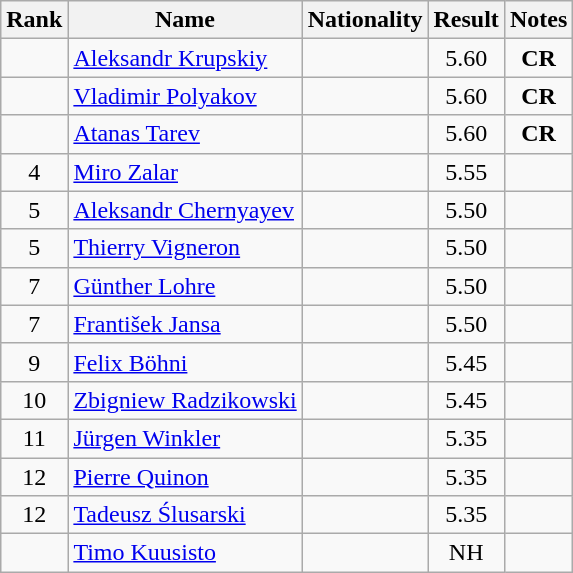<table class="wikitable sortable" style="text-align:center">
<tr>
<th>Rank</th>
<th>Name</th>
<th>Nationality</th>
<th>Result</th>
<th>Notes</th>
</tr>
<tr>
<td></td>
<td align=left><a href='#'>Aleksandr Krupskiy</a></td>
<td align=left></td>
<td>5.60</td>
<td><strong>CR</strong></td>
</tr>
<tr>
<td></td>
<td align=left><a href='#'>Vladimir Polyakov</a></td>
<td align=left></td>
<td>5.60</td>
<td><strong>CR</strong></td>
</tr>
<tr>
<td></td>
<td align=left><a href='#'>Atanas Tarev</a></td>
<td align=left></td>
<td>5.60</td>
<td><strong>CR</strong></td>
</tr>
<tr>
<td>4</td>
<td align=left><a href='#'>Miro Zalar</a></td>
<td align=left></td>
<td>5.55</td>
<td></td>
</tr>
<tr>
<td>5</td>
<td align=left><a href='#'>Aleksandr Chernyayev</a></td>
<td align=left></td>
<td>5.50</td>
<td></td>
</tr>
<tr>
<td>5</td>
<td align=left><a href='#'>Thierry Vigneron</a></td>
<td align=left></td>
<td>5.50</td>
<td></td>
</tr>
<tr>
<td>7</td>
<td align=left><a href='#'>Günther Lohre</a></td>
<td align=left></td>
<td>5.50</td>
<td></td>
</tr>
<tr>
<td>7</td>
<td align=left><a href='#'>František Jansa</a></td>
<td align=left></td>
<td>5.50</td>
<td></td>
</tr>
<tr>
<td>9</td>
<td align=left><a href='#'>Felix Böhni</a></td>
<td align=left></td>
<td>5.45</td>
<td></td>
</tr>
<tr>
<td>10</td>
<td align=left><a href='#'>Zbigniew Radzikowski</a></td>
<td align=left></td>
<td>5.45</td>
<td></td>
</tr>
<tr>
<td>11</td>
<td align=left><a href='#'>Jürgen Winkler</a></td>
<td align=left></td>
<td>5.35</td>
<td></td>
</tr>
<tr>
<td>12</td>
<td align=left><a href='#'>Pierre Quinon</a></td>
<td align=left></td>
<td>5.35</td>
<td></td>
</tr>
<tr>
<td>12</td>
<td align=left><a href='#'>Tadeusz Ślusarski</a></td>
<td align=left></td>
<td>5.35</td>
<td></td>
</tr>
<tr>
<td></td>
<td align=left><a href='#'>Timo Kuusisto</a></td>
<td align=left></td>
<td>NH</td>
<td></td>
</tr>
</table>
